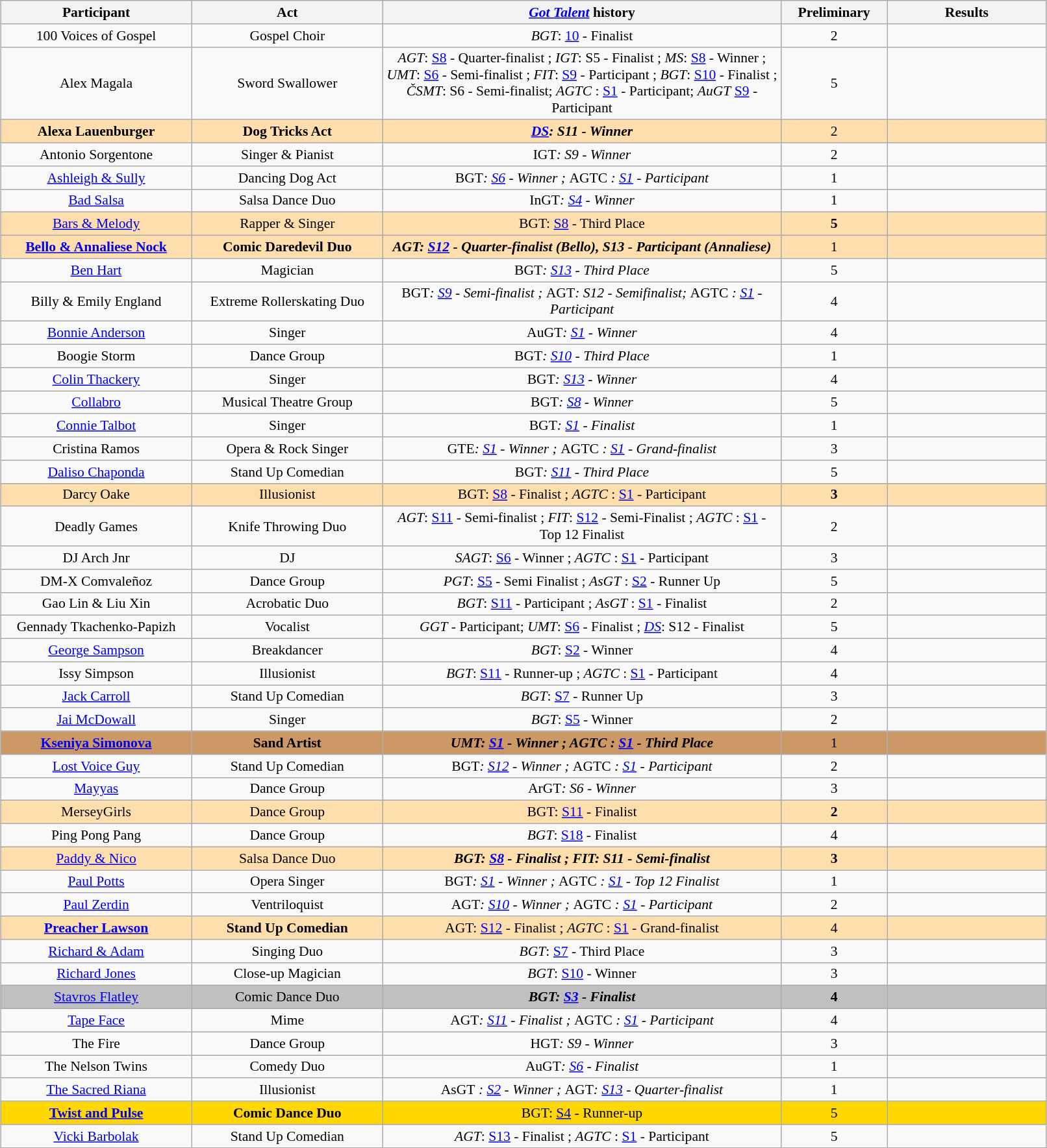<table class="sortable wikitable" style="margin-left: auto; margin-right: auto; border: none; text-align:center; width:85%; font-size:90%">
<tr>
<th style="width:12%;">Participant</th>
<th style="width:12%;"class="unsortable">Act</th>
<th style="width:25%;" class="unsortable"><em><a href='#'>Got Talent</a></em> history</th>
<th style="width:5%;">Preliminary</th>
<th style="width:10%;">Results</th>
</tr>
<tr>
<td>100 Voices of Gospel</td>
<td>Gospel Choir</td>
<td><em>BGT</em>: <a href='#'>10</a> - Finalist</td>
<td>2</td>
<td></td>
</tr>
<tr>
<td>Alex Magala</td>
<td>Sword Swallower</td>
<td><em>AGT</em>: <a href='#'>S8</a> - Quarter-finalist ; <em>IGT</em>: S5 - Finalist ; <em>MS</em>: <a href='#'>S8</a> - Winner ;<br> <em>UMT</em>: <a href='#'>S6</a> - Semi-finalist ; <em>FIT</em>: <a href='#'>S9</a> - Participant ; <em>BGT</em>: <a href='#'>S10</a> - Finalist ;<br> <em>ČSMT</em>: S6 - Semi-finalist; <em>AGTC</em> : <a href='#'>S1</a> - Participant; <em>AuGT</em> <a href='#'>S9</a> - Participant</td>
<td>5</td>
<td></td>
</tr>
<tr bgcolor="navajowhite">
<td><strong>Alexa Lauenburger</strong> </td>
<td><strong>Dog Tricks Act</strong></td>
<td><strong><em><a href='#'>DS</a><em>: S11 - Winner<strong></td>
<td></strong>2<strong></td>
<td></strong><strong></td>
</tr>
<tr>
<td>Antonio Sorgentone</td>
<td>Singer & Pianist</td>
<td></em>IGT<em>: S9 - Winner</td>
<td>2</td>
<td></td>
</tr>
<tr>
<td><a href='#'>Ashleigh & Sully</a></td>
<td>Dancing Dog Act</td>
<td></em>BGT<em>: <a href='#'>S6</a> - Winner ; </em>AGTC<em> : <a href='#'>S1</a> - Participant</td>
<td>1</td>
<td></td>
</tr>
<tr>
<td><a href='#'>Bad Salsa</a></td>
<td>Salsa Dance Duo</td>
<td></em>InGT<em>: <a href='#'>S4</a> - Winner</td>
<td>1</td>
<td></td>
</tr>
<tr bgcolor="navajowhite">
<td></strong><a href='#'>Bars & Melody</a><strong></td>
<td></strong>Rapper & Singer<strong></td>
<td></em></strong>BGT</em>: <a href='#'>S8</a> - Third Place</strong></td>
<td><strong>5</strong></td>
<td><strong></strong></td>
</tr>
<tr bgcolor="navajowhite">
<td><strong><a href='#'>Bello & Annaliese Nock</a></strong></td>
<td><strong>Comic Daredevil Duo</strong></td>
<td><strong><em>AGT<em>: <a href='#'>S12</a> - Quarter-finalist (Bello), S13 - Participant (Annaliese)<strong></td>
<td></strong>1<strong></td>
<td></strong><strong></td>
</tr>
<tr>
<td><a href='#'>Ben Hart</a></td>
<td>Magician</td>
<td></em>BGT<em>: <a href='#'>S13</a> - Third Place</td>
<td>5</td>
<td></td>
</tr>
<tr>
<td>Billy & Emily England</td>
<td>Extreme Rollerskating Duo</td>
<td></em>BGT<em>: <a href='#'>S9</a> - Semi-finalist ; </em>AGT<em>: S12 - Semifinalist; </em>AGTC<em> : <a href='#'>S1</a> - Participant</td>
<td>4</td>
<td></td>
</tr>
<tr>
<td><a href='#'>Bonnie Anderson</a></td>
<td>Singer</td>
<td></em>AuGT<em>: <a href='#'>S1</a> - Winner</td>
<td>4</td>
<td></td>
</tr>
<tr>
<td>Boogie Storm</td>
<td>Dance Group</td>
<td></em>BGT<em>: <a href='#'>S10</a> - Third Place</td>
<td>1</td>
<td></td>
</tr>
<tr>
<td><a href='#'>Colin Thackery</a></td>
<td>Singer</td>
<td></em>BGT<em>: <a href='#'>S13</a> - Winner</td>
<td>4</td>
<td></td>
</tr>
<tr>
<td><a href='#'>Collabro</a></td>
<td>Musical Theatre Group</td>
<td></em>BGT<em>: <a href='#'>S8</a> - Winner</td>
<td>5</td>
<td></td>
</tr>
<tr>
<td><a href='#'>Connie Talbot</a></td>
<td>Singer</td>
<td></em>BGT<em>: <a href='#'>S1</a> - Finalist</td>
<td>1</td>
<td></td>
</tr>
<tr>
<td>Cristina Ramos</td>
<td>Opera & Rock Singer</td>
<td></em>GTE<em>: <a href='#'>S1</a> - Winner ; </em>AGTC<em> : <a href='#'>S1</a> - Grand-finalist</td>
<td>3</td>
<td></td>
</tr>
<tr>
<td><a href='#'>Daliso Chaponda</a></td>
<td>Stand Up Comedian</td>
<td></em>BGT<em>: <a href='#'>S11</a> - Third Place</td>
<td>5</td>
<td></td>
</tr>
<tr bgcolor="navajowhite">
<td></strong>Darcy Oake<strong></td>
<td></strong>Illusionist<strong></td>
<td></em></strong>BGT</em>: <a href='#'>S8</a> - Finalist ; <em>AGTC</em> : <a href='#'>S1</a> - Participant</strong></td>
<td><strong>3</strong></td>
<td><strong></strong></td>
</tr>
<tr>
<td>Deadly Games </td>
<td>Knife Throwing Duo</td>
<td><em>AGT</em>: <a href='#'>S11</a> - Semi-finalist ; <em>FIT</em>: <a href='#'>S12</a> - Semi-Finalist ; <em>AGTC</em> : <a href='#'>S1</a> - Top 12 Finalist</td>
<td>2</td>
<td></td>
</tr>
<tr>
<td>DJ Arch Jnr</td>
<td>DJ</td>
<td><em>SAGT</em>: <a href='#'>S6</a> - Winner ; <em>AGTC</em> : <a href='#'>S1</a> - Participant</td>
<td>3</td>
<td></td>
</tr>
<tr>
<td>DM-X Comvaleñoz</td>
<td>Dance Group</td>
<td><em>PGT</em>: <a href='#'>S5</a> - Semi Finalist ; <em>AsGT</em> : <a href='#'>S2</a> - Runner Up</td>
<td>5</td>
<td></td>
</tr>
<tr>
<td>Gao Lin & Liu Xin</td>
<td>Acrobatic Duo</td>
<td><em>BGT</em>: <a href='#'>S11</a> - Participant ; <em>AsGT</em> : <a href='#'>S1</a> - Finalist</td>
<td>2</td>
<td></td>
</tr>
<tr>
<td>Gennady Tkachenko-Papizh</td>
<td>Vocalist</td>
<td><em>GGT</em> - Participant; <em>UMT</em>: <a href='#'>S6</a> - Finalist ; <em><a href='#'>DS</a></em>: S12 - Finalist</td>
<td>5</td>
<td></td>
</tr>
<tr>
<td><a href='#'>George Sampson</a></td>
<td>Breakdancer</td>
<td><em>BGT</em>: <a href='#'>S2</a> - Winner</td>
<td>4</td>
<td></td>
</tr>
<tr>
<td>Issy Simpson</td>
<td>Illusionist</td>
<td><em>BGT</em>: <a href='#'>S11</a> - Runner-up ;  <em>AGTC</em> : <a href='#'>S1</a> - Participant</td>
<td>4</td>
<td></td>
</tr>
<tr>
<td><a href='#'>Jack Carroll</a></td>
<td>Stand Up Comedian</td>
<td><em>BGT</em>: <a href='#'>S7</a> - Runner Up</td>
<td>3</td>
<td></td>
</tr>
<tr>
<td><a href='#'>Jai McDowall</a></td>
<td>Singer</td>
<td><em>BGT</em>: <a href='#'>S5</a> - Winner</td>
<td>2</td>
<td></td>
</tr>
<tr bgcolor="#c96">
<td><strong><a href='#'>Kseniya Simonova</a></strong> </td>
<td><strong>Sand Artist</strong></td>
<td><strong><em>UMT<em>: <a href='#'>S1</a> - Winner ; </em>AGTC<em> : <a href='#'>S1</a> - Third Place<strong></td>
<td></strong>1<strong></td>
<td></strong><strong></td>
</tr>
<tr>
<td><a href='#'>Lost Voice Guy</a></td>
<td>Stand Up Comedian</td>
<td></em>BGT<em>: <a href='#'>S12</a> - Winner ; </em>AGTC<em> : <a href='#'>S1</a> - Participant</td>
<td>2</td>
<td></td>
</tr>
<tr>
<td><a href='#'>Mayyas</a></td>
<td>Dance Group</td>
<td></em>ArGT<em>: S6 - Winner</td>
<td>3</td>
<td></td>
</tr>
<tr bgcolor="navajowhite">
<td></strong>MerseyGirls<strong></td>
<td></strong>Dance Group<strong></td>
<td></em></strong>BGT</em>: <a href='#'>S11</a> - Finalist</strong></td>
<td><strong>2</strong></td>
<td><strong></strong></td>
</tr>
<tr>
<td>Ping Pong Pang</td>
<td>Dance Group</td>
<td><em>BGT</em>: <a href='#'>S18</a> - Finalist<strong></td>
<td>4</td>
<td></td>
</tr>
<tr bgcolor="navajowhite">
<td></strong><a href='#'>Paddy & Nico</a><strong> </td>
<td></strong>Salsa Dance Duo<strong></td>
<td><strong><em>BGT<em>: <a href='#'>S8</a> - Finalist ; </em>FIT<em>: S11 - Semi-finalist</strong></td>
<td><strong>3</strong></td>
<td><strong></strong></td>
</tr>
<tr>
<td><a href='#'>Paul Potts</a></td>
<td>Opera Singer</td>
<td></em>BGT<em>: <a href='#'>S1</a> - Winner ; </em>AGTC<em> : <a href='#'>S1</a> - Top 12 Finalist</td>
<td>1</td>
<td></td>
</tr>
<tr>
<td><a href='#'>Paul Zerdin</a></td>
<td>Ventriloquist</td>
<td></em>AGT<em>: <a href='#'>S10</a> - Winner ; </em>AGTC<em> : <a href='#'>S1</a> - Participant</td>
<td>2</td>
<td></td>
</tr>
<tr bgcolor="navajowhite">
<td><strong><a href='#'>Preacher Lawson</a></strong></td>
<td><strong>Stand Up Comedian</strong></td>
<td></em></strong>AGT</em>: <a href='#'>S12</a> - Finalist ; <em>AGTC</em> : <a href='#'>S1</a> - Grand-finalist<strong></td>
<td></strong>4<strong></td>
<td></strong><strong></td>
</tr>
<tr>
<td><a href='#'>Richard & Adam</a></td>
<td>Singing Duo</td>
<td><em>BGT</em>: <a href='#'>S7</a> - Third Place</td>
<td>3</td>
<td></td>
</tr>
<tr>
<td><a href='#'>Richard Jones</a></td>
<td>Close-up Magician</td>
<td><em>BGT</em>: <a href='#'>S10</a> - Winner</td>
<td>3</td>
<td></td>
</tr>
<tr bgcolor="silver">
<td></strong><a href='#'>Stavros Flatley</a><strong> </td>
<td></strong>Comic Dance Duo<strong></td>
<td><strong><em>BGT<em>: <a href='#'>S3</a> - Finalist</strong></td>
<td><strong>4</strong></td>
<td><strong></strong></td>
</tr>
<tr>
<td><a href='#'>Tape Face</a></td>
<td>Mime</td>
<td></em>AGT<em>: <a href='#'>S11</a> - Finalist ; </em>AGTC<em> : <a href='#'>S1</a> - Participant</td>
<td>4</td>
<td></td>
</tr>
<tr>
<td>The Fire</td>
<td>Dance Group</td>
<td></em>HGT<em>: S9 - Winner</td>
<td>3</td>
<td></td>
</tr>
<tr>
<td>The Nelson Twins</td>
<td>Comedy Duo</td>
<td></em>AuGT<em>: <a href='#'>S6</a> - Finalist</td>
<td>1</td>
<td></td>
</tr>
<tr>
<td><a href='#'>The Sacred Riana</a></td>
<td>Illusionist</td>
<td></em>AsGT<em> : <a href='#'>S2</a> - Winner ; </em>AGT<em>: <a href='#'>S13</a> - Quarter-finalist</td>
<td>1</td>
<td></td>
</tr>
<tr bgcolor="gold">
<td><strong><a href='#'>Twist and Pulse</a></strong> </td>
<td><strong>Comic Dance Duo</strong></td>
<td></em></strong>BGT</em>: <a href='#'>S4</a> - Runner-up<strong></td>
<td></strong>5<strong></td>
<td></strong><strong></td>
</tr>
<tr>
<td><a href='#'>Vicki Barbolak</a></td>
<td>Stand Up Comedian</td>
<td><em>AGT</em>: <a href='#'>S13</a> - Finalist ; <em>AGTC</em> : <a href='#'>S1</a> - Participant</td>
<td>5</td>
<td></td>
</tr>
</table>
